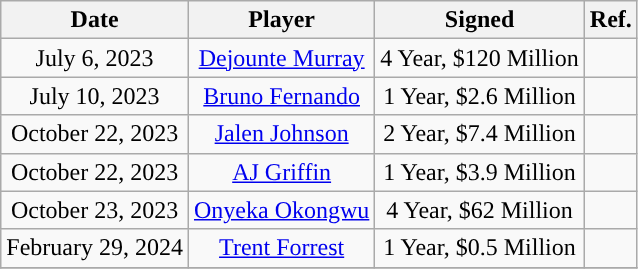<table class="wikitable sortable sortable" style="text-align: center">
<tr>
<th>Date</th>
<th>Player</th>
<th>Signed</th>
<th>Ref.</th>
</tr>
<tr>
<td>July 6, 2023</td>
<td><a href='#'>Dejounte Murray</a></td>
<td>4 Year, $120 Million</td>
<td></td>
</tr>
<tr>
<td>July 10, 2023</td>
<td><a href='#'>Bruno Fernando</a></td>
<td>1 Year, $2.6 Million</td>
<td></td>
</tr>
<tr>
<td>October 22, 2023</td>
<td><a href='#'>Jalen Johnson</a></td>
<td>2 Year, $7.4 Million</td>
<td></td>
</tr>
<tr>
<td>October 22, 2023</td>
<td><a href='#'>AJ Griffin</a></td>
<td>1 Year, $3.9 Million</td>
<td></td>
</tr>
<tr>
<td>October 23, 2023</td>
<td><a href='#'>Onyeka Okongwu</a></td>
<td>4 Year, $62 Million</td>
<td></td>
</tr>
<tr>
<td>February 29, 2024</td>
<td><a href='#'>Trent Forrest</a></td>
<td>1 Year, $0.5 Million</td>
<td></td>
</tr>
<tr>
</tr>
</table>
